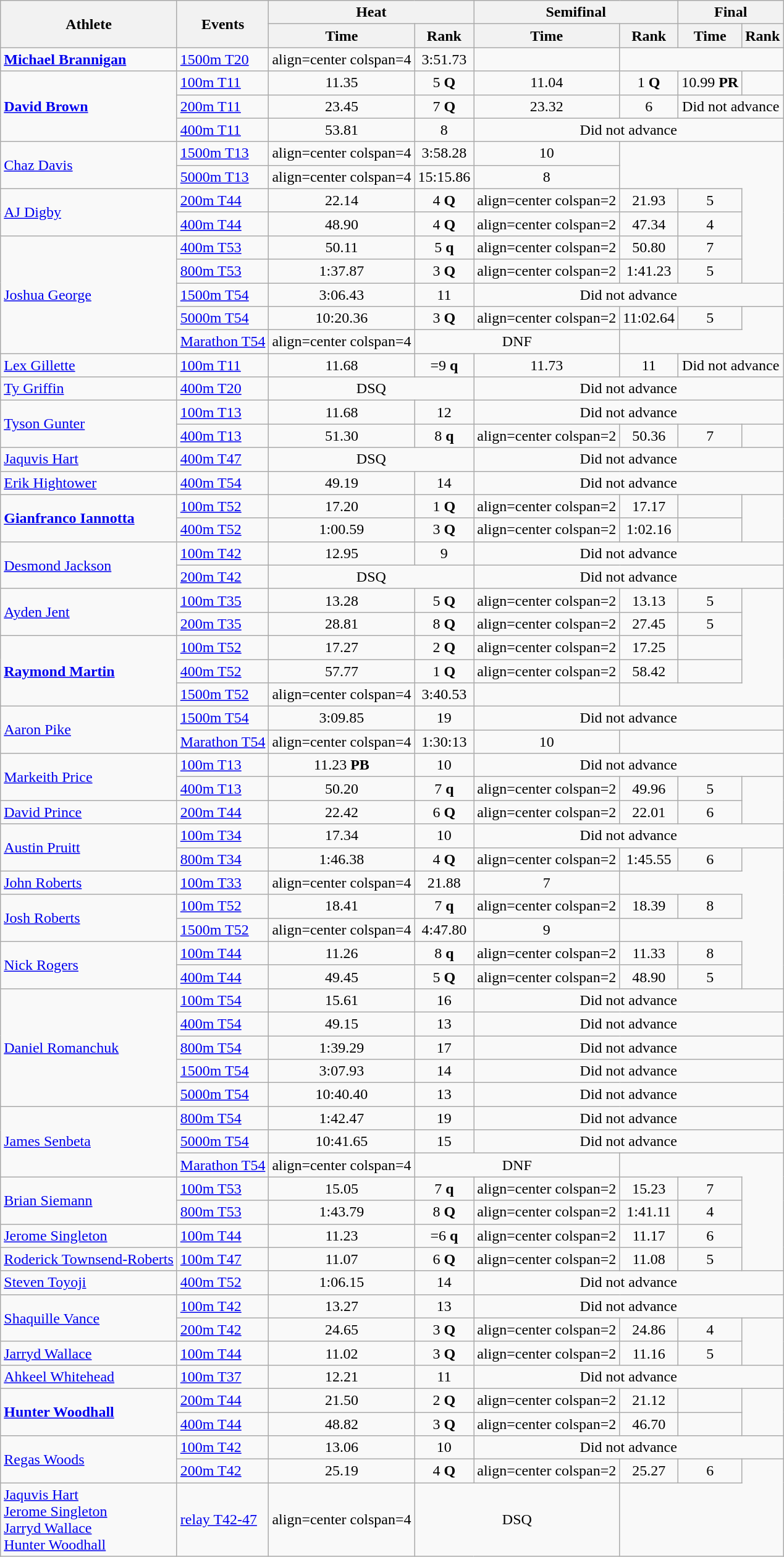<table class=wikitable>
<tr>
<th rowspan="2">Athlete</th>
<th rowspan="2">Events</th>
<th colspan="2">Heat</th>
<th colspan="2">Semifinal</th>
<th colspan="2">Final</th>
</tr>
<tr>
<th>Time</th>
<th>Rank</th>
<th>Time</th>
<th>Rank</th>
<th>Time</th>
<th>Rank</th>
</tr>
<tr>
<td align=left><strong><a href='#'>Michael Brannigan</a></strong></td>
<td align=left><a href='#'>1500m T20</a></td>
<td>align=center colspan=4 </td>
<td align=center>3:51.73</td>
<td align=center></td>
</tr>
<tr>
<td align=left rowspan=3><strong><a href='#'>David Brown</a></strong></td>
<td align=left><a href='#'>100m T11</a></td>
<td align=center>11.35</td>
<td align=center>5 <strong>Q</strong></td>
<td align=center>11.04</td>
<td align=center>1 <strong>Q</strong></td>
<td align=center>10.99 <strong>PR</strong></td>
<td align=center></td>
</tr>
<tr>
<td align=left><a href='#'>200m T11</a></td>
<td align=center>23.45</td>
<td align=center>7 <strong>Q</strong></td>
<td align=center>23.32</td>
<td align=center>6</td>
<td align=center colspan=2>Did not advance</td>
</tr>
<tr>
<td align=left><a href='#'>400m T11</a></td>
<td align=center>53.81</td>
<td align=center>8</td>
<td align=center colspan=4>Did not advance</td>
</tr>
<tr>
<td align=left rowspan=2><a href='#'>Chaz Davis</a></td>
<td align=left><a href='#'>1500m T13</a></td>
<td>align=center colspan=4 </td>
<td align=center>3:58.28</td>
<td align=center>10</td>
</tr>
<tr>
<td align=left><a href='#'>5000m T13</a></td>
<td>align=center colspan=4 </td>
<td align=center>15:15.86</td>
<td align=center>8</td>
</tr>
<tr>
<td align=left rowspan=2><a href='#'>AJ Digby</a></td>
<td align=left><a href='#'>200m T44</a></td>
<td align=center>22.14</td>
<td align=center>4 <strong>Q</strong></td>
<td>align=center colspan=2 </td>
<td align=center>21.93</td>
<td align=center>5</td>
</tr>
<tr>
<td align=left><a href='#'>400m T44</a></td>
<td align=center>48.90</td>
<td align=center>4 <strong>Q</strong></td>
<td>align=center colspan=2 </td>
<td align=center>47.34</td>
<td align=center>4</td>
</tr>
<tr>
<td align=left rowspan=5><a href='#'>Joshua George</a></td>
<td align=left><a href='#'>400m T53</a></td>
<td align=center>50.11</td>
<td align=center>5 <strong>q</strong></td>
<td>align=center colspan=2 </td>
<td align=center>50.80</td>
<td align=center>7</td>
</tr>
<tr>
<td align=left><a href='#'>800m T53</a></td>
<td align=center>1:37.87</td>
<td align=center>3 <strong>Q</strong></td>
<td>align=center colspan=2 </td>
<td align=center>1:41.23</td>
<td align=center>5</td>
</tr>
<tr>
<td align=left><a href='#'>1500m T54</a></td>
<td align=center>3:06.43</td>
<td align=center>11</td>
<td align=center colspan=4>Did not advance</td>
</tr>
<tr>
<td align=left><a href='#'>5000m T54</a></td>
<td align=center>10:20.36</td>
<td align=center>3 <strong>Q</strong></td>
<td>align=center colspan=2 </td>
<td align=center>11:02.64</td>
<td align=center>5</td>
</tr>
<tr>
<td align=left><a href='#'>Marathon T54</a></td>
<td>align=center colspan=4 </td>
<td align=center colspan=2>DNF</td>
</tr>
<tr>
<td align=left><a href='#'>Lex Gillette</a></td>
<td align=left><a href='#'>100m T11</a></td>
<td align=center>11.68</td>
<td align=center>=9 <strong>q</strong></td>
<td align=center>11.73</td>
<td align=center>11</td>
<td align=center colspan=2>Did not advance</td>
</tr>
<tr>
<td align=left><a href='#'>Ty Griffin</a></td>
<td align=left><a href='#'>400m T20</a></td>
<td align=center colspan=2>DSQ</td>
<td align=center colspan=4>Did not advance</td>
</tr>
<tr>
<td align=left rowspan=2><a href='#'>Tyson Gunter</a></td>
<td align=left><a href='#'>100m T13</a></td>
<td align=center>11.68</td>
<td align=center>12</td>
<td align=center colspan=4>Did not advance</td>
</tr>
<tr>
<td align=left><a href='#'>400m T13</a></td>
<td align=center>51.30</td>
<td align=center>8 <strong>q</strong></td>
<td>align=center colspan=2 </td>
<td align=center>50.36</td>
<td align=center>7</td>
</tr>
<tr>
<td align=left><a href='#'>Jaquvis Hart</a></td>
<td align=left><a href='#'>400m T47</a></td>
<td align=center colspan=2>DSQ</td>
<td align=center colspan=4>Did not advance</td>
</tr>
<tr>
<td align=left><a href='#'>Erik Hightower</a></td>
<td align=left><a href='#'>400m T54</a></td>
<td align=center>49.19</td>
<td align=center>14</td>
<td align=center colspan=4>Did not advance</td>
</tr>
<tr>
<td align=left rowspan=2><strong><a href='#'>Gianfranco Iannotta</a></strong></td>
<td align=left><a href='#'>100m T52</a></td>
<td align=center>17.20</td>
<td align=center>1 <strong>Q</strong></td>
<td>align=center colspan=2 </td>
<td align=center>17.17</td>
<td align=center></td>
</tr>
<tr>
<td align=left><a href='#'>400m T52</a></td>
<td align=center>1:00.59</td>
<td align=center>3 <strong>Q</strong></td>
<td>align=center colspan=2 </td>
<td align=center>1:02.16</td>
<td align=center></td>
</tr>
<tr>
<td align=left rowspan=2><a href='#'>Desmond Jackson</a></td>
<td align=left><a href='#'>100m T42</a></td>
<td align=center>12.95</td>
<td align=center>9</td>
<td align=center colspan=4>Did not advance</td>
</tr>
<tr>
<td align=left><a href='#'>200m T42</a></td>
<td align=center colspan=2>DSQ</td>
<td align=center colspan=4>Did not advance</td>
</tr>
<tr>
<td align=left rowspan=2><a href='#'>Ayden Jent</a></td>
<td align=left><a href='#'>100m T35</a></td>
<td align=center>13.28</td>
<td align=center>5 <strong>Q</strong></td>
<td>align=center colspan=2 </td>
<td align=center>13.13</td>
<td align=center>5</td>
</tr>
<tr>
<td align=left><a href='#'>200m T35</a></td>
<td align=center>28.81</td>
<td align=center>8 <strong>Q</strong></td>
<td>align=center colspan=2 </td>
<td align=center>27.45</td>
<td align=center>5</td>
</tr>
<tr>
<td align=left rowspan=3><strong><a href='#'>Raymond Martin</a></strong></td>
<td align=left><a href='#'>100m T52</a></td>
<td align=center>17.27</td>
<td align=center>2 <strong>Q</strong></td>
<td>align=center colspan=2 </td>
<td align=center>17.25</td>
<td align=center></td>
</tr>
<tr>
<td align=left><a href='#'>400m T52</a></td>
<td align=center>57.77</td>
<td align=center>1 <strong>Q</strong></td>
<td>align=center colspan=2 </td>
<td align=center>58.42</td>
<td align=center></td>
</tr>
<tr>
<td align=left><a href='#'>1500m T52</a></td>
<td>align=center colspan=4 </td>
<td align=center>3:40.53</td>
<td align=center></td>
</tr>
<tr>
<td align=left rowspan=2><a href='#'>Aaron Pike</a></td>
<td align=left><a href='#'>1500m T54</a></td>
<td align=center>3:09.85</td>
<td align=center>19</td>
<td align=center colspan=4>Did not advance</td>
</tr>
<tr>
<td align=left><a href='#'>Marathon T54</a></td>
<td>align=center colspan=4 </td>
<td align=center>1:30:13</td>
<td align=center>10</td>
</tr>
<tr>
<td align=left rowspan=2><a href='#'>Markeith Price</a></td>
<td align=left><a href='#'>100m T13</a></td>
<td align=center>11.23 <strong>PB</strong></td>
<td align=center>10</td>
<td align=center colspan=4>Did not advance</td>
</tr>
<tr>
<td align=left><a href='#'>400m T13</a></td>
<td align=center>50.20</td>
<td align=center>7 <strong>q</strong></td>
<td>align=center colspan=2 </td>
<td align=center>49.96</td>
<td align=center>5</td>
</tr>
<tr>
<td align=left><a href='#'>David Prince</a></td>
<td align=left><a href='#'>200m T44</a></td>
<td align=center>22.42</td>
<td align=center>6 <strong>Q</strong></td>
<td>align=center colspan=2 </td>
<td align=center>22.01</td>
<td align=center>6</td>
</tr>
<tr>
<td align=left rowspan=2><a href='#'>Austin Pruitt</a></td>
<td align=left><a href='#'>100m T34</a></td>
<td align=center>17.34</td>
<td align=center>10</td>
<td align=center colspan=4>Did not advance</td>
</tr>
<tr>
<td align=left><a href='#'>800m T34</a></td>
<td align=center>1:46.38</td>
<td align=center>4 <strong>Q</strong></td>
<td>align=center colspan=2 </td>
<td align=center>1:45.55</td>
<td align=center>6</td>
</tr>
<tr>
<td align=left><a href='#'>John Roberts</a></td>
<td align=left><a href='#'>100m T33</a></td>
<td>align=center colspan=4 </td>
<td align=center>21.88</td>
<td align=center>7</td>
</tr>
<tr>
<td align=left rowspan=2><a href='#'>Josh Roberts</a></td>
<td align=left><a href='#'>100m T52</a></td>
<td align=center>18.41</td>
<td align=center>7 <strong>q</strong></td>
<td>align=center colspan=2 </td>
<td align=center>18.39</td>
<td align=center>8</td>
</tr>
<tr>
<td align=left><a href='#'>1500m T52</a></td>
<td>align=center colspan=4 </td>
<td align=center>4:47.80</td>
<td align=center>9</td>
</tr>
<tr>
<td align=left rowspan=2><a href='#'>Nick Rogers</a></td>
<td align=left><a href='#'>100m T44</a></td>
<td align=center>11.26</td>
<td align=center>8 <strong>q</strong></td>
<td>align=center colspan=2 </td>
<td align=center>11.33</td>
<td align=center>8</td>
</tr>
<tr>
<td align=left><a href='#'>400m T44</a></td>
<td align=center>49.45</td>
<td align=center>5 <strong>Q</strong></td>
<td>align=center colspan=2 </td>
<td align=center>48.90</td>
<td align=center>5</td>
</tr>
<tr>
<td align=left rowspan=5><a href='#'>Daniel Romanchuk</a></td>
<td align=left><a href='#'>100m T54</a></td>
<td align=center>15.61</td>
<td align=center>16</td>
<td align=center colspan=4>Did not advance</td>
</tr>
<tr>
<td align=left><a href='#'>400m T54</a></td>
<td align=center>49.15</td>
<td align=center>13</td>
<td align=center colspan=4>Did not advance</td>
</tr>
<tr>
<td align=left><a href='#'>800m T54</a></td>
<td align=center>1:39.29</td>
<td align=center>17</td>
<td align=center colspan=4>Did not advance</td>
</tr>
<tr>
<td align=left><a href='#'>1500m T54</a></td>
<td align=center>3:07.93</td>
<td align=center>14</td>
<td align=center colspan=4>Did not advance</td>
</tr>
<tr>
<td align=left><a href='#'>5000m T54</a></td>
<td align=center>10:40.40</td>
<td align=center>13</td>
<td align=center colspan=4>Did not advance</td>
</tr>
<tr>
<td align=left rowspan=3><a href='#'>James Senbeta</a></td>
<td align=left><a href='#'>800m T54</a></td>
<td align=center>1:42.47</td>
<td align=center>19</td>
<td align=center colspan=4>Did not advance</td>
</tr>
<tr>
<td align=left><a href='#'>5000m T54</a></td>
<td align=center>10:41.65</td>
<td align=center>15</td>
<td align=center colspan=4>Did not advance</td>
</tr>
<tr>
<td align=left><a href='#'>Marathon T54</a></td>
<td>align=center colspan=4 </td>
<td align=center colspan=2>DNF</td>
</tr>
<tr>
<td align=left rowspan=2><a href='#'>Brian Siemann</a></td>
<td align=left><a href='#'>100m T53</a></td>
<td align=center>15.05</td>
<td align=center>7 <strong>q</strong></td>
<td>align=center colspan=2 </td>
<td align=center>15.23</td>
<td align=center>7</td>
</tr>
<tr>
<td align=left><a href='#'>800m T53</a></td>
<td align=center>1:43.79</td>
<td align=center>8 <strong>Q</strong></td>
<td>align=center colspan=2 </td>
<td align=center>1:41.11</td>
<td align=center>4</td>
</tr>
<tr>
<td align=left><a href='#'>Jerome Singleton</a></td>
<td align=left><a href='#'>100m T44</a></td>
<td align=center>11.23</td>
<td align=center>=6 <strong>q</strong></td>
<td>align=center colspan=2 </td>
<td align=center>11.17</td>
<td align=center>6</td>
</tr>
<tr>
<td align=left><a href='#'>Roderick Townsend-Roberts</a></td>
<td align=left><a href='#'>100m T47</a></td>
<td align=center>11.07</td>
<td align=center>6 <strong>Q</strong></td>
<td>align=center colspan=2 </td>
<td align=center>11.08</td>
<td align=center>5</td>
</tr>
<tr>
<td align=left><a href='#'>Steven Toyoji</a></td>
<td align=left><a href='#'>400m T52</a></td>
<td align=center>1:06.15</td>
<td align=center>14</td>
<td align=center colspan=4>Did not advance</td>
</tr>
<tr>
<td align=left rowspan=2><a href='#'>Shaquille Vance</a></td>
<td align=left><a href='#'>100m T42</a></td>
<td align=center>13.27</td>
<td align=center>13</td>
<td align=center colspan=4>Did not advance</td>
</tr>
<tr>
<td align=left><a href='#'>200m T42</a></td>
<td align=center>24.65</td>
<td align=center>3 <strong>Q</strong></td>
<td>align=center colspan=2 </td>
<td align=center>24.86</td>
<td align=center>4</td>
</tr>
<tr>
<td align=left><a href='#'>Jarryd Wallace</a></td>
<td align=left><a href='#'>100m T44</a></td>
<td align=center>11.02</td>
<td align=center>3 <strong>Q</strong></td>
<td>align=center colspan=2 </td>
<td align=center>11.16</td>
<td align=center>5</td>
</tr>
<tr>
<td align=left><a href='#'>Ahkeel Whitehead</a></td>
<td align=left><a href='#'>100m T37</a></td>
<td align=center>12.21</td>
<td align=center>11</td>
<td align=center colspan=4>Did not advance</td>
</tr>
<tr>
<td align=left rowspan=2><strong><a href='#'>Hunter Woodhall</a></strong></td>
<td align=left><a href='#'>200m T44</a></td>
<td align=center>21.50</td>
<td align=center>2 <strong>Q</strong></td>
<td>align=center colspan=2 </td>
<td align=center>21.12</td>
<td align=center></td>
</tr>
<tr>
<td align=left><a href='#'>400m T44</a></td>
<td align=center>48.82</td>
<td align=center>3 <strong>Q</strong></td>
<td>align=center colspan=2 </td>
<td align=center>46.70</td>
<td align=center></td>
</tr>
<tr>
<td align=left rowspan=2><a href='#'>Regas Woods</a></td>
<td align=left><a href='#'>100m T42</a></td>
<td align=center>13.06</td>
<td align=center>10</td>
<td align=center colspan=4>Did not advance</td>
</tr>
<tr>
<td align=left><a href='#'>200m T42</a></td>
<td align=center>25.19</td>
<td align=center>4 <strong>Q</strong></td>
<td>align=center colspan=2 </td>
<td align=center>25.27</td>
<td align=center>6</td>
</tr>
<tr>
<td align=left><a href='#'>Jaquvis Hart</a><br> <a href='#'>Jerome Singleton</a><br> <a href='#'>Jarryd Wallace</a><br> <a href='#'>Hunter Woodhall</a></td>
<td align=left><a href='#'> relay T42-47</a></td>
<td>align=center colspan=4 </td>
<td align=center colspan=2>DSQ</td>
</tr>
</table>
